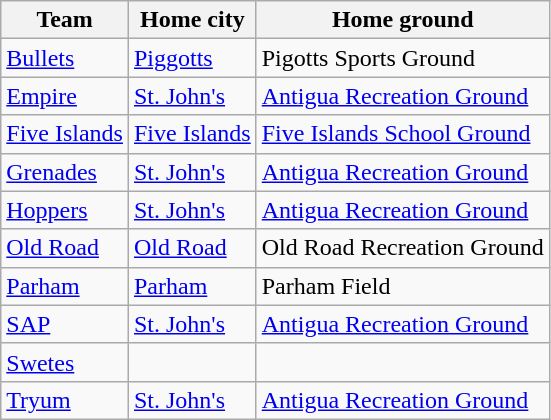<table class="wikitable sortable">
<tr>
<th>Team</th>
<th>Home city</th>
<th>Home ground</th>
</tr>
<tr>
<td><a href='#'>Bullets</a></td>
<td><a href='#'>Piggotts</a></td>
<td>Pigotts Sports Ground</td>
</tr>
<tr>
<td><a href='#'>Empire</a></td>
<td><a href='#'>St. John's</a></td>
<td><a href='#'>Antigua Recreation Ground</a></td>
</tr>
<tr>
<td><a href='#'>Five Islands</a></td>
<td><a href='#'>Five Islands</a></td>
<td><a href='#'>Five Islands School Ground</a></td>
</tr>
<tr>
<td><a href='#'>Grenades</a></td>
<td><a href='#'>St. John's</a></td>
<td><a href='#'>Antigua Recreation Ground</a></td>
</tr>
<tr>
<td><a href='#'>Hoppers</a></td>
<td><a href='#'>St. John's</a></td>
<td><a href='#'>Antigua Recreation Ground</a></td>
</tr>
<tr>
<td><a href='#'>Old Road</a></td>
<td><a href='#'>Old Road</a></td>
<td>Old Road Recreation Ground</td>
</tr>
<tr>
<td><a href='#'>Parham</a></td>
<td><a href='#'>Parham</a></td>
<td>Parham Field</td>
</tr>
<tr>
<td><a href='#'>SAP</a></td>
<td><a href='#'>St. John's</a></td>
<td><a href='#'>Antigua Recreation Ground</a></td>
</tr>
<tr>
<td><a href='#'>Swetes</a></td>
<td></td>
<td></td>
</tr>
<tr>
<td><a href='#'>Tryum</a></td>
<td><a href='#'>St. John's</a></td>
<td><a href='#'>Antigua Recreation Ground</a></td>
</tr>
</table>
